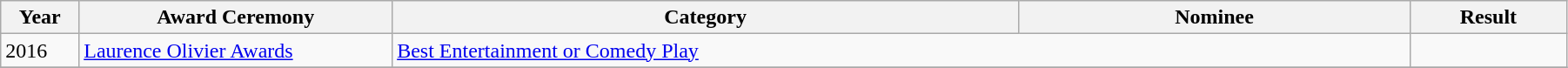<table class="wikitable" style="width:95%;">
<tr>
<th style="width:5%;">Year</th>
<th style="width:20%;">Award Ceremony</th>
<th style="width:40%;">Category</th>
<th style="width:25%;">Nominee</th>
<th style="width:10%;">Result</th>
</tr>
<tr>
<td>2016</td>
<td><a href='#'>Laurence Olivier Awards</a></td>
<td colspan="2"><a href='#'>Best Entertainment or Comedy Play</a></td>
<td></td>
</tr>
<tr>
</tr>
</table>
